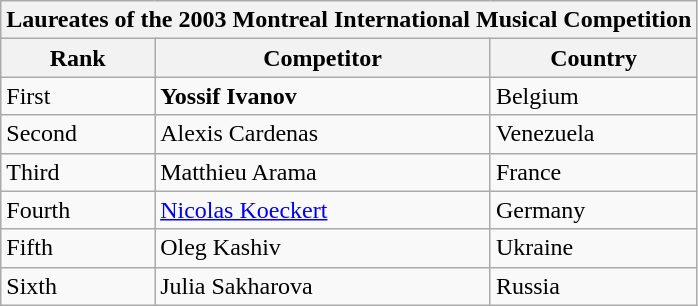<table class="wikitable">
<tr>
<th colspan="3">Laureates of the 2003 Montreal International Musical Competition</th>
</tr>
<tr>
<th>Rank</th>
<th>Competitor</th>
<th>Country</th>
</tr>
<tr>
<td>First</td>
<td><strong>Yossif Ivanov</strong></td>
<td> Belgium</td>
</tr>
<tr>
<td>Second</td>
<td>Alexis Cardenas</td>
<td> Venezuela</td>
</tr>
<tr>
<td>Third</td>
<td>Matthieu Arama</td>
<td> France</td>
</tr>
<tr>
<td>Fourth</td>
<td><a href='#'>Nicolas Koeckert</a></td>
<td> Germany</td>
</tr>
<tr>
<td>Fifth</td>
<td>Oleg Kashiv</td>
<td> Ukraine</td>
</tr>
<tr>
<td>Sixth</td>
<td>Julia Sakharova</td>
<td> Russia</td>
</tr>
</table>
